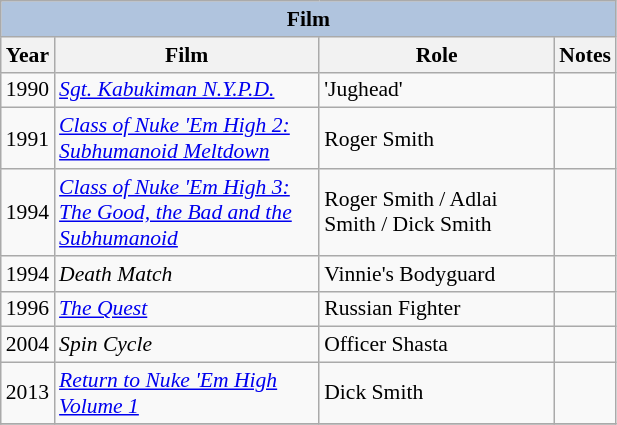<table class="wikitable" style="font-size: 90%;">
<tr>
<th colspan="4" style="background: LightSteelBlue;">Film</th>
</tr>
<tr>
<th>Year</th>
<th width="170">Film</th>
<th width="150">Role</th>
<th>Notes</th>
</tr>
<tr>
<td>1990</td>
<td><em><a href='#'>Sgt. Kabukiman N.Y.P.D.</a></em></td>
<td>'Jughead'</td>
<td></td>
</tr>
<tr>
<td>1991</td>
<td><em><a href='#'>Class of Nuke 'Em High 2: Subhumanoid Meltdown</a></em></td>
<td>Roger Smith</td>
<td></td>
</tr>
<tr>
<td>1994</td>
<td><em><a href='#'>Class of Nuke 'Em High 3: The Good, the Bad and the Subhumanoid</a></em></td>
<td>Roger Smith / Adlai Smith / Dick Smith</td>
<td></td>
</tr>
<tr>
<td>1994</td>
<td><em>Death Match</em></td>
<td>Vinnie's Bodyguard</td>
<td></td>
</tr>
<tr>
<td>1996</td>
<td><em><a href='#'>The Quest</a></em></td>
<td>Russian Fighter</td>
<td></td>
</tr>
<tr>
<td>2004</td>
<td><em>Spin Cycle</em></td>
<td>Officer Shasta</td>
<td></td>
</tr>
<tr>
<td>2013</td>
<td><em><a href='#'>Return to Nuke 'Em High Volume 1</a></em></td>
<td>Dick Smith</td>
<td></td>
</tr>
<tr>
</tr>
</table>
